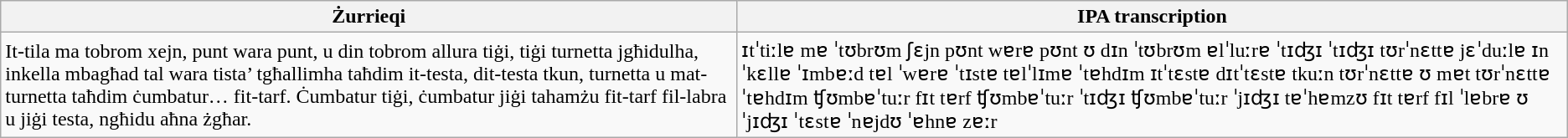<table class="wikitable">
<tr>
<th>Żurrieqi</th>
<th>IPA transcription</th>
</tr>
<tr>
<td>It-tila ma tobrom xejn, punt wara punt, u din tobrom allura tiġi, tiġi turnetta jgħidulha, inkella mbagħad tal wara tista’ tgħallimha taħdim it-testa, dit-testa tkun, turnetta u mat-turnetta taħdim ċumbatur… fit-tarf. Ċumbatur tiġi, ċumbatur jiġi tahamżu fit-tarf fil-labra u jiġi testa, ngħidu aħna żgħar.</td>
<td>ɪtˈtiːlɐ mɐ ˈtʊbrʊm ʃɛjn pʊnt wɐrɐ pʊnt ʊ dɪn ˈtʊbrʊm ɐlˈluːrɐ ˈtɪʤɪ ˈtɪʤɪ tʊrˈnɛttɐ jɛˈduːlɐ ɪnˈkɛllɐ ˈɪmbɐːd tɐl ˈwɐrɐ ˈtɪstɐ tɐlˈlɪmɐ ˈtɐhdɪm ɪtˈtɛstɐ dɪtˈtɛstɐ tkuːn tʊrˈnɛttɐ ʊ mɐt tʊrˈnɛttɐ ˈtɐhdɪm ʧʊmbɐˈtuːr fɪt tɐrf ʧʊmbɐˈtuːr ˈtɪʤɪ ʧʊmbɐˈtuːr ˈjɪʤɪ tɐˈhɐmzʊ fɪt tɐrf fɪl ˈlɐbrɐ ʊ ˈjɪʤɪ ˈtɛstɐ ˈnɐjdʊ ˈɐhnɐ zɐːr</td>
</tr>
</table>
